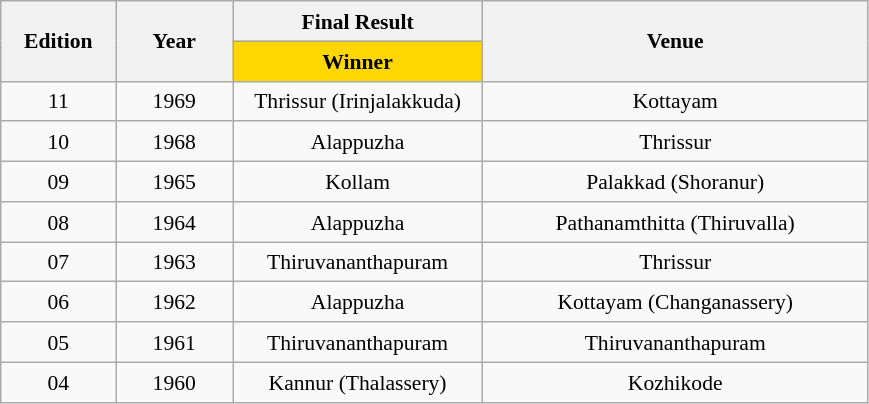<table class="wikitable" style="text-align:center; line-height:20px; font-size:90%;">
<tr>
<th rowspan="2" width=70px>Edition</th>
<th rowspan="2" width=71px>Year</th>
<th colspan="1" width=160px>Final Result</th>
<th rowspan="2" width=250px>Venue</th>
</tr>
<tr>
<th width=99px style="background:gold;">Winner</th>
</tr>
<tr>
<td>11</td>
<td>1969</td>
<td>Thrissur (Irinjalakkuda)</td>
<td>Kottayam</td>
</tr>
<tr>
<td>10</td>
<td>1968</td>
<td>Alappuzha</td>
<td>Thrissur</td>
</tr>
<tr>
<td>09</td>
<td>1965</td>
<td>Kollam</td>
<td>Palakkad (Shoranur)</td>
</tr>
<tr>
<td>08</td>
<td>1964</td>
<td>Alappuzha</td>
<td>Pathanamthitta (Thiruvalla)</td>
</tr>
<tr>
<td>07</td>
<td>1963</td>
<td>Thiruvananthapuram</td>
<td>Thrissur</td>
</tr>
<tr>
<td>06</td>
<td>1962</td>
<td>Alappuzha</td>
<td>Kottayam (Changanassery)</td>
</tr>
<tr>
<td>05</td>
<td>1961</td>
<td>Thiruvananthapuram</td>
<td>Thiruvananthapuram</td>
</tr>
<tr>
<td>04</td>
<td>1960</td>
<td>Kannur (Thalassery)</td>
<td>Kozhikode</td>
</tr>
</table>
